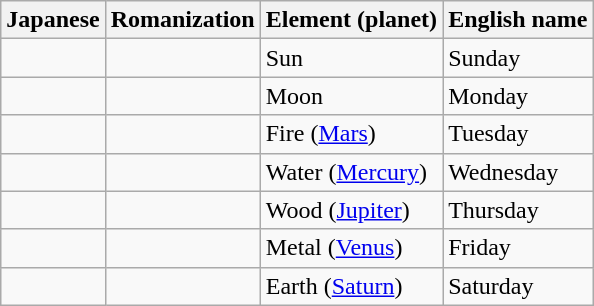<table class=wikitable>
<tr>
<th>Japanese</th>
<th>Romanization</th>
<th>Element (planet)</th>
<th>English name</th>
</tr>
<tr>
<td></td>
<td></td>
<td>Sun</td>
<td>Sunday</td>
</tr>
<tr>
<td></td>
<td></td>
<td>Moon</td>
<td>Monday</td>
</tr>
<tr>
<td></td>
<td></td>
<td>Fire (<a href='#'>Mars</a>)</td>
<td>Tuesday</td>
</tr>
<tr>
<td></td>
<td></td>
<td>Water (<a href='#'>Mercury</a>)</td>
<td>Wednesday</td>
</tr>
<tr>
<td></td>
<td></td>
<td>Wood (<a href='#'>Jupiter</a>)</td>
<td>Thursday</td>
</tr>
<tr>
<td></td>
<td></td>
<td>Metal (<a href='#'>Venus</a>)</td>
<td>Friday</td>
</tr>
<tr>
<td></td>
<td></td>
<td>Earth (<a href='#'>Saturn</a>)</td>
<td>Saturday</td>
</tr>
</table>
